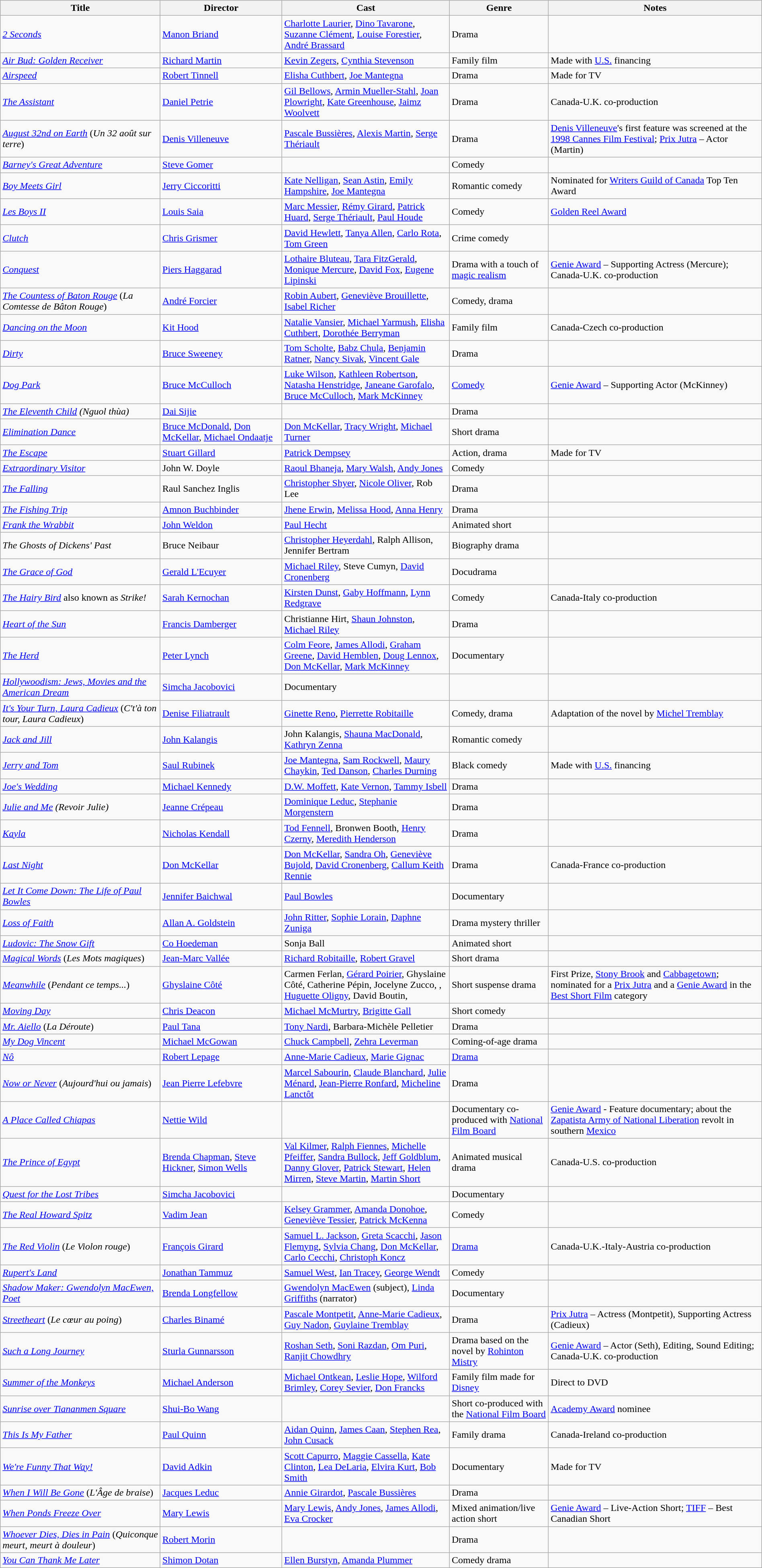<table class="wikitable" style="width:100%;">
<tr>
<th style="width:21%;">Title</th>
<th style="width:16%;">Director</th>
<th style="width:22%;">Cast</th>
<th style="width:13%;">Genre</th>
<th style="width:28%;">Notes</th>
</tr>
<tr>
<td><em><a href='#'>2 Seconds</a></em></td>
<td><a href='#'>Manon Briand</a></td>
<td><a href='#'>Charlotte Laurier</a>, <a href='#'>Dino Tavarone</a>, <a href='#'>Suzanne Clément</a>, <a href='#'>Louise Forestier</a>, <a href='#'>André Brassard</a></td>
<td>Drama</td>
<td></td>
</tr>
<tr>
<td><em><a href='#'>Air Bud: Golden Receiver</a></em></td>
<td><a href='#'>Richard Martin</a></td>
<td><a href='#'>Kevin Zegers</a>, <a href='#'>Cynthia Stevenson</a></td>
<td>Family film</td>
<td>Made with <a href='#'>U.S.</a> financing</td>
</tr>
<tr>
<td><em><a href='#'>Airspeed</a></em></td>
<td><a href='#'>Robert Tinnell</a></td>
<td><a href='#'>Elisha Cuthbert</a>, <a href='#'>Joe Mantegna</a></td>
<td>Drama</td>
<td>Made for TV</td>
</tr>
<tr>
<td><em><a href='#'>The Assistant</a></em></td>
<td><a href='#'>Daniel Petrie</a></td>
<td><a href='#'>Gil Bellows</a>, <a href='#'>Armin Mueller-Stahl</a>, <a href='#'>Joan Plowright</a>, <a href='#'>Kate Greenhouse</a>, <a href='#'>Jaimz Woolvett</a></td>
<td>Drama</td>
<td>Canada-U.K. co-production</td>
</tr>
<tr>
<td><em><a href='#'>August 32nd on Earth</a></em> (<em>Un 32 août sur terre</em>)</td>
<td><a href='#'>Denis Villeneuve</a></td>
<td><a href='#'>Pascale Bussières</a>, <a href='#'>Alexis Martin</a>, <a href='#'>Serge Thériault</a></td>
<td>Drama</td>
<td><a href='#'>Denis Villeneuve</a>'s first feature was screened at the <a href='#'>1998 Cannes Film Festival</a>; <a href='#'>Prix Jutra</a> – Actor (Martin)</td>
</tr>
<tr>
<td><em><a href='#'>Barney's Great Adventure</a></em></td>
<td><a href='#'>Steve Gomer</a></td>
<td></td>
<td>Comedy</td>
<td></td>
</tr>
<tr>
<td><em><a href='#'>Boy Meets Girl</a></em></td>
<td><a href='#'>Jerry Ciccoritti</a></td>
<td><a href='#'>Kate Nelligan</a>, <a href='#'>Sean Astin</a>, <a href='#'>Emily Hampshire</a>, <a href='#'>Joe Mantegna</a></td>
<td>Romantic comedy</td>
<td>Nominated for <a href='#'>Writers Guild of Canada</a> Top Ten Award</td>
</tr>
<tr>
<td><em><a href='#'>Les Boys II</a></em></td>
<td><a href='#'>Louis Saia</a></td>
<td><a href='#'>Marc Messier</a>, <a href='#'>Rémy Girard</a>, <a href='#'>Patrick Huard</a>, <a href='#'>Serge Thériault</a>, <a href='#'>Paul Houde</a></td>
<td>Comedy</td>
<td><a href='#'>Golden Reel Award</a></td>
</tr>
<tr>
<td><em><a href='#'>Clutch</a></em></td>
<td><a href='#'>Chris Grismer</a></td>
<td><a href='#'>David Hewlett</a>, <a href='#'>Tanya Allen</a>, <a href='#'>Carlo Rota</a>, <a href='#'>Tom Green</a></td>
<td>Crime comedy</td>
<td></td>
</tr>
<tr>
<td><em><a href='#'>Conquest</a></em></td>
<td><a href='#'>Piers Haggarad</a></td>
<td><a href='#'>Lothaire Bluteau</a>, <a href='#'>Tara FitzGerald</a>, <a href='#'>Monique Mercure</a>, <a href='#'>David Fox</a>, <a href='#'>Eugene Lipinski</a></td>
<td>Drama with a touch of <a href='#'>magic realism</a></td>
<td><a href='#'>Genie Award</a> – Supporting Actress (Mercure); Canada-U.K. co-production</td>
</tr>
<tr>
<td><em><a href='#'>The Countess of Baton Rouge</a></em> (<em>La Comtesse de Bâton Rouge</em>)</td>
<td><a href='#'>André Forcier</a></td>
<td><a href='#'>Robin Aubert</a>, <a href='#'>Geneviève Brouillette</a>, <a href='#'>Isabel Richer</a></td>
<td>Comedy, drama</td>
<td></td>
</tr>
<tr>
<td><em><a href='#'>Dancing on the Moon</a></em></td>
<td><a href='#'>Kit Hood</a></td>
<td><a href='#'>Natalie Vansier</a>, <a href='#'>Michael Yarmush</a>, <a href='#'>Elisha Cuthbert</a>, <a href='#'>Dorothée Berryman</a></td>
<td>Family film</td>
<td>Canada-Czech co-production</td>
</tr>
<tr>
<td><em><a href='#'>Dirty</a></em></td>
<td><a href='#'>Bruce Sweeney</a></td>
<td><a href='#'>Tom Scholte</a>, <a href='#'>Babz Chula</a>, <a href='#'>Benjamin Ratner</a>, <a href='#'>Nancy Sivak</a>, <a href='#'>Vincent Gale</a></td>
<td>Drama</td>
<td></td>
</tr>
<tr>
<td><em><a href='#'>Dog Park</a></em></td>
<td><a href='#'>Bruce McCulloch</a></td>
<td><a href='#'>Luke Wilson</a>, <a href='#'>Kathleen Robertson</a>, <a href='#'>Natasha Henstridge</a>, <a href='#'>Janeane Garofalo</a>, <a href='#'>Bruce McCulloch</a>, <a href='#'>Mark McKinney</a></td>
<td><a href='#'>Comedy</a></td>
<td><a href='#'>Genie Award</a> – Supporting Actor (McKinney)</td>
</tr>
<tr>
<td><em><a href='#'>The Eleventh Child</a> (Nguol thùa)</em></td>
<td><a href='#'>Dai Sijie</a></td>
<td></td>
<td>Drama</td>
<td></td>
</tr>
<tr>
<td><em><a href='#'>Elimination Dance</a></em></td>
<td><a href='#'>Bruce McDonald</a>, <a href='#'>Don McKellar</a>, <a href='#'>Michael Ondaatje</a></td>
<td><a href='#'>Don McKellar</a>, <a href='#'>Tracy Wright</a>, <a href='#'>Michael Turner</a></td>
<td>Short drama</td>
<td></td>
</tr>
<tr>
<td><em><a href='#'>The Escape</a></em></td>
<td><a href='#'>Stuart Gillard</a></td>
<td><a href='#'>Patrick Dempsey</a></td>
<td>Action, drama</td>
<td>Made for TV</td>
</tr>
<tr>
<td><em><a href='#'>Extraordinary Visitor</a></em></td>
<td>John W. Doyle</td>
<td><a href='#'>Raoul Bhaneja</a>, <a href='#'>Mary Walsh</a>, <a href='#'>Andy Jones</a></td>
<td>Comedy</td>
<td></td>
</tr>
<tr>
<td><em><a href='#'>The Falling</a></em></td>
<td>Raul Sanchez Inglis</td>
<td><a href='#'>Christopher Shyer</a>, <a href='#'>Nicole Oliver</a>, Rob Lee</td>
<td>Drama</td>
<td></td>
</tr>
<tr>
<td><em><a href='#'>The Fishing Trip</a></em></td>
<td><a href='#'>Amnon Buchbinder</a></td>
<td><a href='#'>Jhene Erwin</a>, <a href='#'>Melissa Hood</a>, <a href='#'>Anna Henry</a></td>
<td>Drama</td>
<td></td>
</tr>
<tr>
<td><em><a href='#'>Frank the Wrabbit</a></em></td>
<td><a href='#'>John Weldon</a></td>
<td><a href='#'>Paul Hecht</a></td>
<td>Animated short</td>
<td></td>
</tr>
<tr>
<td><em>The Ghosts of Dickens' Past</em></td>
<td>Bruce Neibaur</td>
<td><a href='#'>Christopher Heyerdahl</a>, Ralph Allison, Jennifer Bertram</td>
<td>Biography drama</td>
<td></td>
</tr>
<tr>
<td><em><a href='#'>The Grace of God</a></em></td>
<td><a href='#'>Gerald L'Ecuyer</a></td>
<td><a href='#'>Michael Riley</a>, Steve Cumyn, <a href='#'>David Cronenberg</a></td>
<td>Docudrama</td>
<td></td>
</tr>
<tr>
<td><em><a href='#'>The Hairy Bird</a></em> also known as <em>Strike!</em></td>
<td><a href='#'>Sarah Kernochan</a></td>
<td><a href='#'>Kirsten Dunst</a>, <a href='#'>Gaby Hoffmann</a>, <a href='#'>Lynn Redgrave</a></td>
<td>Comedy</td>
<td>Canada-Italy co-production</td>
</tr>
<tr>
<td><em><a href='#'>Heart of the Sun</a></em></td>
<td><a href='#'>Francis Damberger</a></td>
<td>Christianne Hirt, <a href='#'>Shaun Johnston</a>, <a href='#'>Michael Riley</a></td>
<td>Drama</td>
<td></td>
</tr>
<tr>
<td><em><a href='#'>The Herd</a></em></td>
<td><a href='#'>Peter Lynch</a></td>
<td><a href='#'>Colm Feore</a>, <a href='#'>James Allodi</a>, <a href='#'>Graham Greene</a>, <a href='#'>David Hemblen</a>, <a href='#'>Doug Lennox</a>, <a href='#'>Don McKellar</a>, <a href='#'>Mark McKinney</a></td>
<td>Documentary</td>
<td></td>
</tr>
<tr>
<td><em><a href='#'>Hollywoodism: Jews, Movies and the American Dream</a></em></td>
<td><a href='#'>Simcha Jacobovici</a></td>
<td>Documentary</td>
<td></td>
</tr>
<tr>
<td><em><a href='#'>It's Your Turn, Laura Cadieux</a></em> (<em>C't'à ton tour, Laura Cadieux</em>)</td>
<td><a href='#'>Denise Filiatrault</a></td>
<td><a href='#'>Ginette Reno</a>, <a href='#'>Pierrette Robitaille</a></td>
<td>Comedy, drama</td>
<td>Adaptation of the novel by <a href='#'>Michel Tremblay</a></td>
</tr>
<tr>
<td><em><a href='#'>Jack and Jill</a></em></td>
<td><a href='#'>John Kalangis</a></td>
<td>John Kalangis, <a href='#'>Shauna MacDonald</a>, <a href='#'>Kathryn Zenna</a></td>
<td>Romantic comedy</td>
<td></td>
</tr>
<tr>
<td><em><a href='#'>Jerry and Tom</a></em></td>
<td><a href='#'>Saul Rubinek</a></td>
<td><a href='#'>Joe Mantegna</a>, <a href='#'>Sam Rockwell</a>, <a href='#'>Maury Chaykin</a>, <a href='#'>Ted Danson</a>, <a href='#'>Charles Durning</a></td>
<td>Black comedy</td>
<td>Made with <a href='#'>U.S.</a> financing</td>
</tr>
<tr>
<td><em><a href='#'>Joe's Wedding</a></em></td>
<td><a href='#'>Michael Kennedy</a></td>
<td><a href='#'>D.W. Moffett</a>, <a href='#'>Kate Vernon</a>, <a href='#'>Tammy Isbell</a></td>
<td>Drama</td>
<td></td>
</tr>
<tr>
<td><em><a href='#'>Julie and Me</a> (Revoir Julie)</em></td>
<td><a href='#'>Jeanne Crépeau</a></td>
<td><a href='#'>Dominique Leduc</a>, <a href='#'>Stephanie Morgenstern</a></td>
<td>Drama</td>
<td></td>
</tr>
<tr>
<td><em><a href='#'>Kayla</a></em></td>
<td><a href='#'>Nicholas Kendall</a></td>
<td><a href='#'>Tod Fennell</a>, Bronwen Booth, <a href='#'>Henry Czerny</a>, <a href='#'>Meredith Henderson</a></td>
<td>Drama</td>
<td></td>
</tr>
<tr>
<td><em><a href='#'>Last Night</a></em></td>
<td><a href='#'>Don McKellar</a></td>
<td><a href='#'>Don McKellar</a>, <a href='#'>Sandra Oh</a>, <a href='#'>Geneviève Bujold</a>, <a href='#'>David Cronenberg</a>, <a href='#'>Callum Keith Rennie</a></td>
<td>Drama</td>
<td>Canada-France co-production</td>
</tr>
<tr>
<td><em><a href='#'>Let It Come Down: The Life of Paul Bowles</a></em></td>
<td><a href='#'>Jennifer Baichwal</a></td>
<td><a href='#'>Paul Bowles</a></td>
<td>Documentary</td>
<td></td>
</tr>
<tr>
<td><em><a href='#'>Loss of Faith</a></em></td>
<td><a href='#'>Allan A. Goldstein</a></td>
<td><a href='#'>John Ritter</a>, <a href='#'>Sophie Lorain</a>, <a href='#'>Daphne Zuniga</a></td>
<td>Drama mystery thriller</td>
<td></td>
</tr>
<tr>
<td><em><a href='#'>Ludovic: The Snow Gift</a></em></td>
<td><a href='#'>Co Hoedeman</a></td>
<td>Sonja Ball</td>
<td>Animated short</td>
<td></td>
</tr>
<tr>
<td><em><a href='#'>Magical Words</a></em> (<em>Les Mots magiques</em>)</td>
<td><a href='#'>Jean-Marc Vallée</a></td>
<td><a href='#'>Richard Robitaille</a>, <a href='#'>Robert Gravel</a></td>
<td>Short drama</td>
<td></td>
</tr>
<tr>
<td><em><a href='#'>Meanwhile</a></em> (<em>Pendant ce temps...</em>)</td>
<td><a href='#'>Ghyslaine Côté</a></td>
<td>Carmen Ferlan, <a href='#'>Gérard Poirier</a>, Ghyslaine Côté, Catherine Pépin, Jocelyne Zucco, , <a href='#'>Huguette Oligny</a>, David Boutin, </td>
<td>Short suspense drama</td>
<td>First Prize, <a href='#'>Stony Brook</a> and <a href='#'>Cabbagetown</a>; nominated for a <a href='#'>Prix Jutra</a> and a <a href='#'>Genie Award</a> in the <a href='#'>Best Short Film</a> category</td>
</tr>
<tr>
<td><em><a href='#'>Moving Day</a></em></td>
<td><a href='#'>Chris Deacon</a></td>
<td><a href='#'>Michael McMurtry</a>, <a href='#'>Brigitte Gall</a></td>
<td>Short comedy</td>
<td></td>
</tr>
<tr>
<td><em><a href='#'>Mr. Aiello</a></em> (<em>La Déroute</em>)</td>
<td><a href='#'>Paul Tana</a></td>
<td><a href='#'>Tony Nardi</a>, Barbara-Michèle Pelletier</td>
<td>Drama</td>
<td></td>
</tr>
<tr>
<td><em><a href='#'>My Dog Vincent</a></em></td>
<td><a href='#'>Michael McGowan</a></td>
<td><a href='#'>Chuck Campbell</a>, <a href='#'>Zehra Leverman</a></td>
<td>Coming-of-age drama</td>
<td></td>
</tr>
<tr>
<td><em><a href='#'>Nô</a></em></td>
<td><a href='#'>Robert Lepage</a></td>
<td><a href='#'>Anne-Marie Cadieux</a>, <a href='#'>Marie Gignac</a></td>
<td><a href='#'>Drama</a></td>
<td></td>
</tr>
<tr>
<td><em><a href='#'>Now or Never</a></em> (<em>Aujourd'hui ou jamais</em>)</td>
<td><a href='#'>Jean Pierre Lefebvre</a></td>
<td><a href='#'>Marcel Sabourin</a>, <a href='#'>Claude Blanchard</a>, <a href='#'>Julie Ménard</a>, <a href='#'>Jean-Pierre Ronfard</a>, <a href='#'>Micheline Lanctôt</a></td>
<td>Drama</td>
<td></td>
</tr>
<tr>
<td><em><a href='#'>A Place Called Chiapas</a></em></td>
<td><a href='#'>Nettie Wild</a></td>
<td></td>
<td>Documentary co-produced with <a href='#'>National Film Board</a></td>
<td><a href='#'>Genie Award</a> - Feature documentary; about the <a href='#'>Zapatista Army of National Liberation</a> revolt in southern <a href='#'>Mexico</a></td>
</tr>
<tr>
<td><em><a href='#'>The Prince of Egypt</a></em></td>
<td><a href='#'>Brenda Chapman</a>, <a href='#'>Steve Hickner</a>, <a href='#'>Simon Wells</a></td>
<td><a href='#'>Val Kilmer</a>, <a href='#'>Ralph Fiennes</a>, <a href='#'>Michelle Pfeiffer</a>, <a href='#'>Sandra Bullock</a>, <a href='#'>Jeff Goldblum</a>, <a href='#'>Danny Glover</a>, <a href='#'>Patrick Stewart</a>, <a href='#'>Helen Mirren</a>, <a href='#'>Steve Martin</a>, <a href='#'>Martin Short</a></td>
<td>Animated musical drama</td>
<td>Canada-U.S. co-production</td>
</tr>
<tr>
<td><em><a href='#'>Quest for the Lost Tribes</a></em></td>
<td><a href='#'>Simcha Jacobovici</a></td>
<td></td>
<td>Documentary</td>
<td></td>
</tr>
<tr>
<td><em><a href='#'>The Real Howard Spitz</a></em></td>
<td><a href='#'>Vadim Jean</a></td>
<td><a href='#'>Kelsey Grammer</a>, <a href='#'>Amanda Donohoe</a>, <a href='#'>Geneviève Tessier</a>, <a href='#'>Patrick McKenna</a></td>
<td>Comedy</td>
<td></td>
</tr>
<tr>
<td><em><a href='#'>The Red Violin</a></em> (<em>Le Violon rouge</em>)</td>
<td><a href='#'>François Girard</a></td>
<td><a href='#'>Samuel L. Jackson</a>, <a href='#'>Greta Scacchi</a>, <a href='#'>Jason Flemyng</a>, <a href='#'>Sylvia Chang</a>, <a href='#'>Don McKellar</a>, <a href='#'>Carlo Cecchi</a>, <a href='#'>Christoph Koncz</a></td>
<td><a href='#'>Drama</a></td>
<td>Canada-U.K.-Italy-Austria co-production</td>
</tr>
<tr>
<td><em><a href='#'>Rupert's Land</a></em></td>
<td><a href='#'>Jonathan Tammuz</a></td>
<td><a href='#'>Samuel West</a>, <a href='#'>Ian Tracey</a>, <a href='#'>George Wendt</a></td>
<td>Comedy</td>
<td></td>
</tr>
<tr>
<td><em><a href='#'>Shadow Maker: Gwendolyn MacEwen, Poet</a></em></td>
<td><a href='#'>Brenda Longfellow</a></td>
<td><a href='#'>Gwendolyn MacEwen</a> (subject), <a href='#'>Linda Griffiths</a> (narrator)</td>
<td>Documentary</td>
<td></td>
</tr>
<tr>
<td><em><a href='#'>Streetheart</a></em> (<em>Le cœur au poing</em>)</td>
<td><a href='#'>Charles Binamé</a></td>
<td><a href='#'>Pascale Montpetit</a>, <a href='#'>Anne-Marie Cadieux</a>, <a href='#'>Guy Nadon</a>, <a href='#'>Guylaine Tremblay</a></td>
<td>Drama</td>
<td><a href='#'>Prix Jutra</a> – Actress (Montpetit), Supporting Actress (Cadieux)</td>
</tr>
<tr>
<td><em><a href='#'>Such a Long Journey</a></em></td>
<td><a href='#'>Sturla Gunnarsson</a></td>
<td><a href='#'>Roshan Seth</a>, <a href='#'>Soni Razdan</a>, <a href='#'>Om Puri</a>, <a href='#'>Ranjit Chowdhry</a></td>
<td>Drama based on the novel by <a href='#'>Rohinton Mistry</a></td>
<td><a href='#'>Genie Award</a> – Actor (Seth), Editing, Sound Editing; Canada-U.K. co-production</td>
</tr>
<tr>
<td><em><a href='#'>Summer of the Monkeys</a></em></td>
<td><a href='#'>Michael Anderson</a></td>
<td><a href='#'>Michael Ontkean</a>, <a href='#'>Leslie Hope</a>, <a href='#'>Wilford Brimley</a>, <a href='#'>Corey Sevier</a>, <a href='#'>Don Francks</a></td>
<td>Family film made for <a href='#'>Disney</a></td>
<td>Direct to DVD</td>
</tr>
<tr>
<td><em><a href='#'>Sunrise over Tiananmen Square</a></em></td>
<td><a href='#'>Shui-Bo Wang</a></td>
<td></td>
<td>Short co-produced with the <a href='#'>National Film Board</a></td>
<td><a href='#'>Academy Award</a> nominee</td>
</tr>
<tr>
<td><em><a href='#'>This Is My Father</a></em></td>
<td><a href='#'>Paul Quinn</a></td>
<td><a href='#'>Aidan Quinn</a>, <a href='#'>James Caan</a>, <a href='#'>Stephen Rea</a>, <a href='#'>John Cusack</a></td>
<td>Family drama</td>
<td>Canada-Ireland co-production</td>
</tr>
<tr>
<td><em><a href='#'>We're Funny That Way!</a></em></td>
<td><a href='#'>David Adkin</a></td>
<td><a href='#'>Scott Capurro</a>, <a href='#'>Maggie Cassella</a>, <a href='#'>Kate Clinton</a>, <a href='#'>Lea DeLaria</a>, <a href='#'>Elvira Kurt</a>, <a href='#'>Bob Smith</a></td>
<td>Documentary</td>
<td>Made for TV</td>
</tr>
<tr>
<td><em><a href='#'>When I Will Be Gone</a></em> (<em>L'Âge de braise</em>)</td>
<td><a href='#'>Jacques Leduc</a></td>
<td><a href='#'>Annie Girardot</a>, <a href='#'>Pascale Bussières</a></td>
<td>Drama</td>
<td></td>
</tr>
<tr>
<td><em><a href='#'>When Ponds Freeze Over</a></em></td>
<td><a href='#'>Mary Lewis</a></td>
<td><a href='#'>Mary Lewis</a>, <a href='#'>Andy Jones</a>, <a href='#'>James Allodi</a>, <a href='#'>Eva Crocker</a></td>
<td>Mixed animation/live action short</td>
<td><a href='#'>Genie Award</a> – Live-Action Short; <a href='#'>TIFF</a> – Best Canadian Short</td>
</tr>
<tr>
<td><em><a href='#'>Whoever Dies, Dies in Pain</a></em> (<em>Quiconque meurt, meurt à douleur</em>)</td>
<td><a href='#'>Robert Morin</a></td>
<td></td>
<td>Drama</td>
<td></td>
</tr>
<tr>
<td><em><a href='#'>You Can Thank Me Later</a></em></td>
<td><a href='#'>Shimon Dotan</a></td>
<td><a href='#'>Ellen Burstyn</a>, <a href='#'>Amanda Plummer</a></td>
<td>Comedy drama</td>
<td></td>
</tr>
</table>
